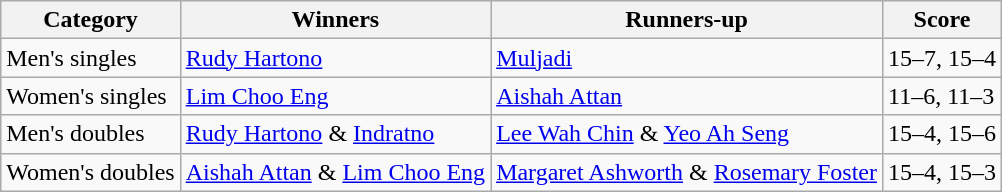<table class="wikitable">
<tr>
<th>Category</th>
<th>Winners</th>
<th>Runners-up</th>
<th>Score</th>
</tr>
<tr>
<td>Men's singles</td>
<td> <a href='#'>Rudy Hartono</a></td>
<td> <a href='#'>Muljadi</a></td>
<td>15–7, 15–4</td>
</tr>
<tr>
<td>Women's singles</td>
<td> <a href='#'>Lim Choo Eng</a></td>
<td> <a href='#'>Aishah Attan</a></td>
<td>11–6, 11–3</td>
</tr>
<tr>
<td>Men's doubles</td>
<td> <a href='#'>Rudy Hartono</a> & <a href='#'>Indratno</a></td>
<td> <a href='#'>Lee Wah Chin</a> & <a href='#'>Yeo Ah Seng</a></td>
<td>15–4, 15–6</td>
</tr>
<tr>
<td>Women's doubles</td>
<td> <a href='#'>Aishah Attan</a> & <a href='#'>Lim Choo Eng</a></td>
<td> <a href='#'>Margaret Ashworth</a> & <a href='#'>Rosemary Foster</a></td>
<td>15–4, 15–3</td>
</tr>
</table>
